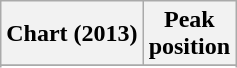<table class="wikitable sortable plainrowheaders" style="text-align:center">
<tr>
<th scope="col">Chart (2013)</th>
<th scope="col">Peak<br>position</th>
</tr>
<tr>
</tr>
<tr>
</tr>
</table>
